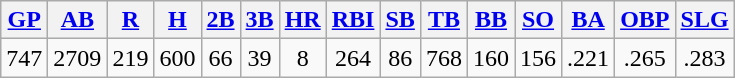<table class="wikitable">
<tr>
<th><a href='#'>GP</a></th>
<th><a href='#'>AB</a></th>
<th><a href='#'>R</a></th>
<th><a href='#'>H</a></th>
<th><a href='#'>2B</a></th>
<th><a href='#'>3B</a></th>
<th><a href='#'>HR</a></th>
<th><a href='#'>RBI</a></th>
<th><a href='#'>SB</a></th>
<th><a href='#'>TB</a></th>
<th><a href='#'>BB</a></th>
<th><a href='#'>SO</a></th>
<th><a href='#'>BA</a></th>
<th><a href='#'>OBP</a></th>
<th><a href='#'>SLG</a></th>
</tr>
<tr align=center>
<td>747</td>
<td>2709</td>
<td>219</td>
<td>600</td>
<td>66</td>
<td>39</td>
<td>8</td>
<td>264</td>
<td>86</td>
<td>768</td>
<td>160</td>
<td>156</td>
<td>.221</td>
<td>.265</td>
<td>.283</td>
</tr>
</table>
